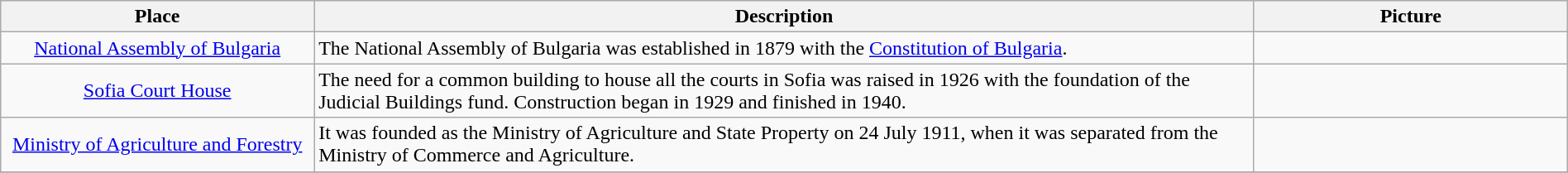<table style="width:100%;" class="wikitable" border="1">
<tr>
<th width=8%>Place</th>
<th width=24%>Description</th>
<th width=8%>Picture</th>
</tr>
<tr>
<td align="center"><a href='#'>National Assembly of Bulgaria</a></td>
<td align="left">The National Assembly of Bulgaria was established in 1879 with the <a href='#'>Constitution of Bulgaria</a>.</td>
<td align="center"></td>
</tr>
<tr>
<td align="center"><a href='#'>Sofia Court House</a></td>
<td align="left">The need for a common building to house all the courts in Sofia was raised in 1926 with the foundation of the Judicial Buildings fund. Construction began in 1929 and finished in 1940.</td>
<td align="center"></td>
</tr>
<tr>
<td align="center"><a href='#'>Ministry of Agriculture and Forestry</a></td>
<td align="left">It was founded as the Ministry of Agriculture and State Property on 24 July 1911, when it was separated from the Ministry of Commerce and Agriculture.</td>
<td align="center"></td>
</tr>
<tr>
</tr>
</table>
